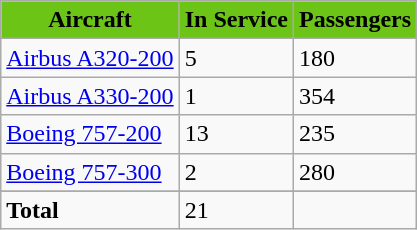<table class="wikitable" border="1">
<tr>
<th style="background-color:#6CC417;"><span> Aircraft</span></th>
<th style="background-color:#6CC417;"><span>In Service</span></th>
<th style="background-color:#6CC417;"><span> Passengers</span></th>
</tr>
<tr>
<td><a href='#'>Airbus A320-200</a></td>
<td>5</td>
<td>180</td>
</tr>
<tr>
<td><a href='#'>Airbus A330-200</a></td>
<td>1</td>
<td>354</td>
</tr>
<tr>
<td><a href='#'>Boeing 757-200</a></td>
<td>13</td>
<td>235</td>
</tr>
<tr>
<td><a href='#'>Boeing 757-300</a></td>
<td>2</td>
<td>280</td>
</tr>
<tr>
</tr>
<tr>
<td><strong>Total</strong></td>
<td>21</td>
<td></td>
</tr>
</table>
